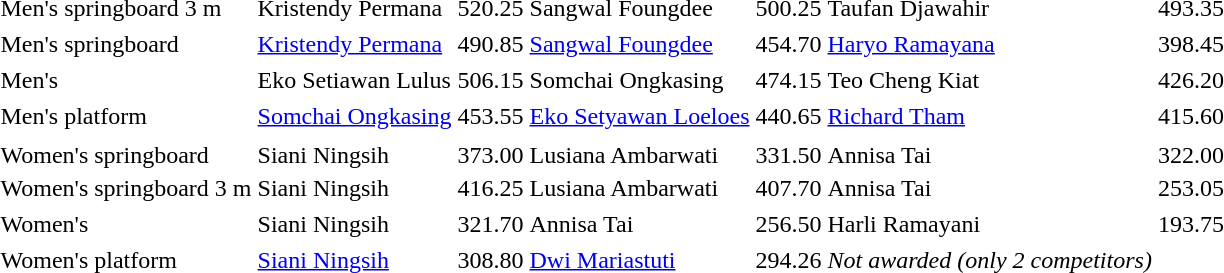<table>
<tr>
<td>Men's springboard 3 m</td>
<td> Kristendy Permana</td>
<td>520.25</td>
<td> Sangwal Foungdee</td>
<td>500.25</td>
<td> Taufan Djawahir</td>
<td>493.35</td>
</tr>
<tr>
</tr>
<tr>
<td>Men's springboard</td>
<td> <a href='#'>Kristendy Permana</a></td>
<td>490.85</td>
<td> <a href='#'>Sangwal Foungdee</a></td>
<td>454.70</td>
<td> <a href='#'>Haryo Ramayana</a></td>
<td>398.45</td>
</tr>
<tr>
</tr>
<tr>
<td>Men's</td>
<td> Eko Setiawan Lulus</td>
<td>506.15</td>
<td> Somchai Ongkasing</td>
<td>474.15</td>
<td> Teo Cheng Kiat</td>
<td>426.20</td>
</tr>
<tr>
</tr>
<tr>
<td>Men's platform</td>
<td> <a href='#'>Somchai Ongkasing</a></td>
<td>453.55</td>
<td> <a href='#'>Eko Setyawan Loeloes</a></td>
<td>440.65</td>
<td> <a href='#'>Richard Tham</a></td>
<td>415.60</td>
</tr>
<tr>
<td></td>
<td></td>
<td></td>
</tr>
<tr>
<td>Women's springboard</td>
<td> Siani Ningsih</td>
<td>373.00</td>
<td> Lusiana Ambarwati</td>
<td>331.50</td>
<td> Annisa Tai</td>
<td>322.00</td>
</tr>
<tr>
<td>Women's springboard 3 m</td>
<td> Siani Ningsih</td>
<td>416.25</td>
<td> Lusiana Ambarwati</td>
<td>407.70</td>
<td> Annisa Tai</td>
<td>253.05</td>
</tr>
<tr>
</tr>
<tr>
<td>Women's</td>
<td> Siani Ningsih</td>
<td>321.70</td>
<td> Annisa Tai</td>
<td>256.50</td>
<td> Harli Ramayani</td>
<td>193.75</td>
</tr>
<tr>
</tr>
<tr>
<td>Women's platform</td>
<td> <a href='#'>Siani Ningsih</a></td>
<td>308.80</td>
<td> <a href='#'>Dwi Mariastuti</a></td>
<td>294.26</td>
<td><em>Not awarded (only 2 competitors)</em></td>
<td></td>
</tr>
<tr>
</tr>
</table>
